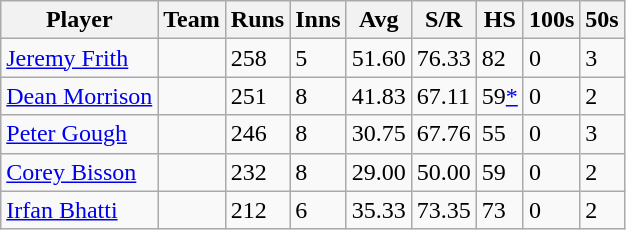<table class="wikitable">
<tr>
<th>Player</th>
<th>Team</th>
<th>Runs</th>
<th>Inns</th>
<th>Avg</th>
<th>S/R</th>
<th>HS</th>
<th>100s</th>
<th>50s</th>
</tr>
<tr>
<td><a href='#'>Jeremy Frith</a></td>
<td></td>
<td>258</td>
<td>5</td>
<td>51.60</td>
<td>76.33</td>
<td>82</td>
<td>0</td>
<td>3</td>
</tr>
<tr>
<td><a href='#'>Dean Morrison</a></td>
<td></td>
<td>251</td>
<td>8</td>
<td>41.83</td>
<td>67.11</td>
<td>59<a href='#'>*</a></td>
<td>0</td>
<td>2</td>
</tr>
<tr>
<td><a href='#'>Peter Gough</a></td>
<td></td>
<td>246</td>
<td>8</td>
<td>30.75</td>
<td>67.76</td>
<td>55</td>
<td>0</td>
<td>3</td>
</tr>
<tr>
<td><a href='#'>Corey Bisson</a></td>
<td></td>
<td>232</td>
<td>8</td>
<td>29.00</td>
<td>50.00</td>
<td>59</td>
<td>0</td>
<td>2</td>
</tr>
<tr>
<td><a href='#'>Irfan Bhatti</a></td>
<td></td>
<td>212</td>
<td>6</td>
<td>35.33</td>
<td>73.35</td>
<td>73</td>
<td>0</td>
<td>2</td>
</tr>
</table>
